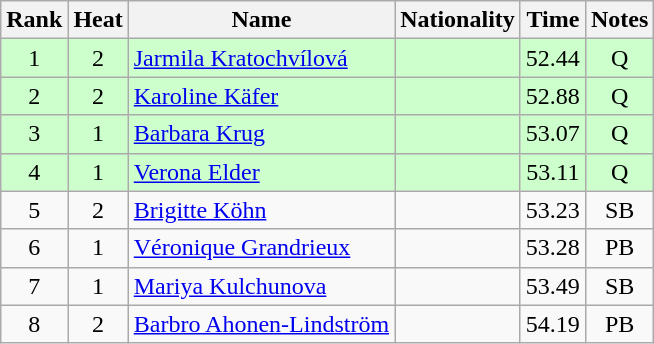<table class="wikitable sortable" style="text-align:center">
<tr>
<th>Rank</th>
<th>Heat</th>
<th>Name</th>
<th>Nationality</th>
<th>Time</th>
<th>Notes</th>
</tr>
<tr bgcolor=ccffcc>
<td>1</td>
<td>2</td>
<td align="left"><a href='#'>Jarmila Kratochvílová</a></td>
<td align=left></td>
<td>52.44</td>
<td>Q</td>
</tr>
<tr bgcolor=ccffcc>
<td>2</td>
<td>2</td>
<td align="left"><a href='#'>Karoline Käfer</a></td>
<td align=left></td>
<td>52.88</td>
<td>Q</td>
</tr>
<tr bgcolor=ccffcc>
<td>3</td>
<td>1</td>
<td align="left"><a href='#'>Barbara Krug</a></td>
<td align=left></td>
<td>53.07</td>
<td>Q</td>
</tr>
<tr bgcolor=ccffcc>
<td>4</td>
<td>1</td>
<td align="left"><a href='#'>Verona Elder</a></td>
<td align=left></td>
<td>53.11</td>
<td>Q</td>
</tr>
<tr>
<td>5</td>
<td>2</td>
<td align="left"><a href='#'>Brigitte Köhn</a></td>
<td align=left></td>
<td>53.23</td>
<td>SB</td>
</tr>
<tr>
<td>6</td>
<td>1</td>
<td align="left"><a href='#'>Véronique Grandrieux</a></td>
<td align=left></td>
<td>53.28</td>
<td>PB</td>
</tr>
<tr>
<td>7</td>
<td>1</td>
<td align="left"><a href='#'>Mariya Kulchunova</a></td>
<td align=left></td>
<td>53.49</td>
<td>SB</td>
</tr>
<tr>
<td>8</td>
<td>2</td>
<td align="left"><a href='#'>Barbro Ahonen-Lindström</a></td>
<td align=left></td>
<td>54.19</td>
<td>PB</td>
</tr>
</table>
